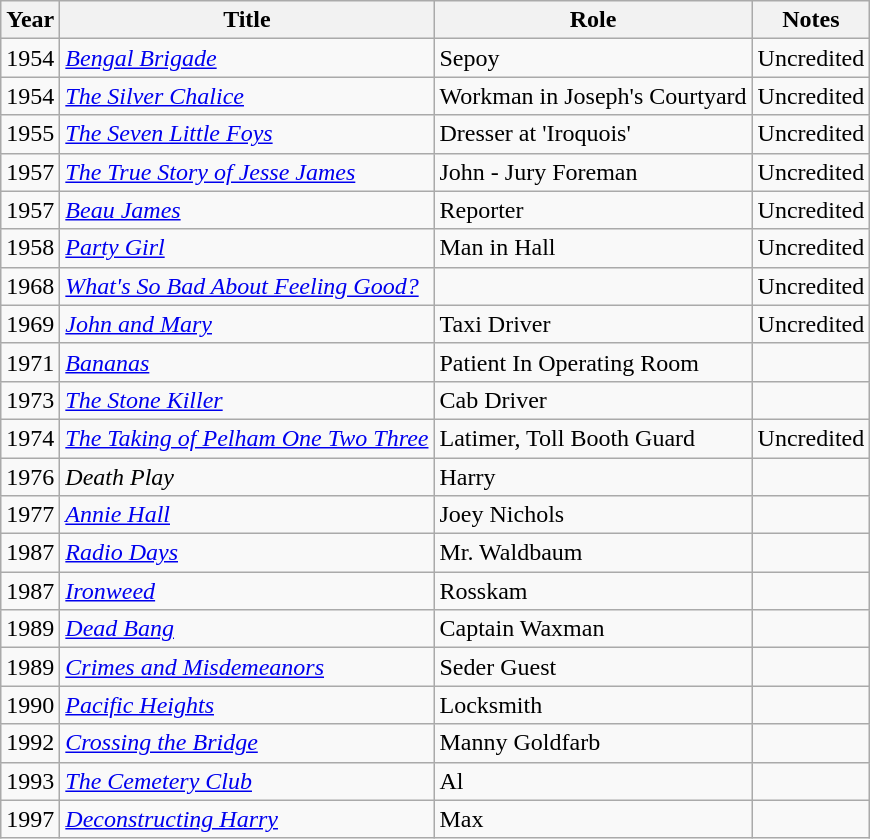<table class="wikitable sortable">
<tr style="text-align:center;">
<th>Year</th>
<th>Title</th>
<th>Role</th>
<th class="unsortable">Notes</th>
</tr>
<tr>
<td>1954</td>
<td><em><a href='#'>Bengal Brigade</a></em></td>
<td>Sepoy</td>
<td>Uncredited</td>
</tr>
<tr>
<td>1954</td>
<td><em><a href='#'>The Silver Chalice</a></em></td>
<td>Workman in Joseph's Courtyard</td>
<td>Uncredited</td>
</tr>
<tr>
<td>1955</td>
<td><em><a href='#'>The Seven Little Foys</a></em></td>
<td>Dresser at 'Iroquois'</td>
<td>Uncredited</td>
</tr>
<tr>
<td>1957</td>
<td><em><a href='#'>The True Story of Jesse James</a></em></td>
<td>John - Jury Foreman</td>
<td>Uncredited</td>
</tr>
<tr>
<td>1957</td>
<td><em><a href='#'>Beau James</a></em></td>
<td>Reporter</td>
<td>Uncredited</td>
</tr>
<tr>
<td>1958</td>
<td><em><a href='#'>Party Girl</a></em></td>
<td>Man in Hall</td>
<td>Uncredited</td>
</tr>
<tr>
<td>1968</td>
<td><em><a href='#'>What's So Bad About Feeling Good?</a></em></td>
<td></td>
<td>Uncredited</td>
</tr>
<tr>
<td>1969</td>
<td><em><a href='#'>John and Mary</a></em></td>
<td>Taxi Driver</td>
<td>Uncredited</td>
</tr>
<tr>
<td>1971</td>
<td><em><a href='#'>Bananas</a></em></td>
<td>Patient In Operating Room</td>
<td></td>
</tr>
<tr>
<td>1973</td>
<td><em><a href='#'>The Stone Killer</a></em></td>
<td>Cab Driver</td>
<td></td>
</tr>
<tr>
<td>1974</td>
<td><em><a href='#'>The Taking of Pelham One Two Three</a></em></td>
<td>Latimer, Toll Booth Guard</td>
<td>Uncredited</td>
</tr>
<tr>
<td>1976</td>
<td><em>Death Play</em></td>
<td>Harry</td>
<td></td>
</tr>
<tr>
<td>1977</td>
<td><em><a href='#'>Annie Hall</a></em></td>
<td>Joey Nichols</td>
<td></td>
</tr>
<tr>
<td>1987</td>
<td><em><a href='#'>Radio Days</a></em></td>
<td>Mr. Waldbaum</td>
<td></td>
</tr>
<tr>
<td>1987</td>
<td><em><a href='#'>Ironweed</a></em></td>
<td>Rosskam</td>
<td></td>
</tr>
<tr>
<td>1989</td>
<td><em><a href='#'>Dead Bang</a></em></td>
<td>Captain Waxman</td>
<td></td>
</tr>
<tr>
<td>1989</td>
<td><em><a href='#'>Crimes and Misdemeanors</a></em></td>
<td>Seder Guest</td>
<td></td>
</tr>
<tr>
<td>1990</td>
<td><em><a href='#'>Pacific Heights</a></em></td>
<td>Locksmith</td>
<td></td>
</tr>
<tr>
<td>1992</td>
<td><em><a href='#'>Crossing the Bridge</a></em></td>
<td>Manny Goldfarb</td>
<td></td>
</tr>
<tr>
<td>1993</td>
<td><em><a href='#'>The Cemetery Club</a></em></td>
<td>Al</td>
<td></td>
</tr>
<tr>
<td>1997</td>
<td><em><a href='#'>Deconstructing Harry</a></em></td>
<td>Max</td>
<td></td>
</tr>
</table>
